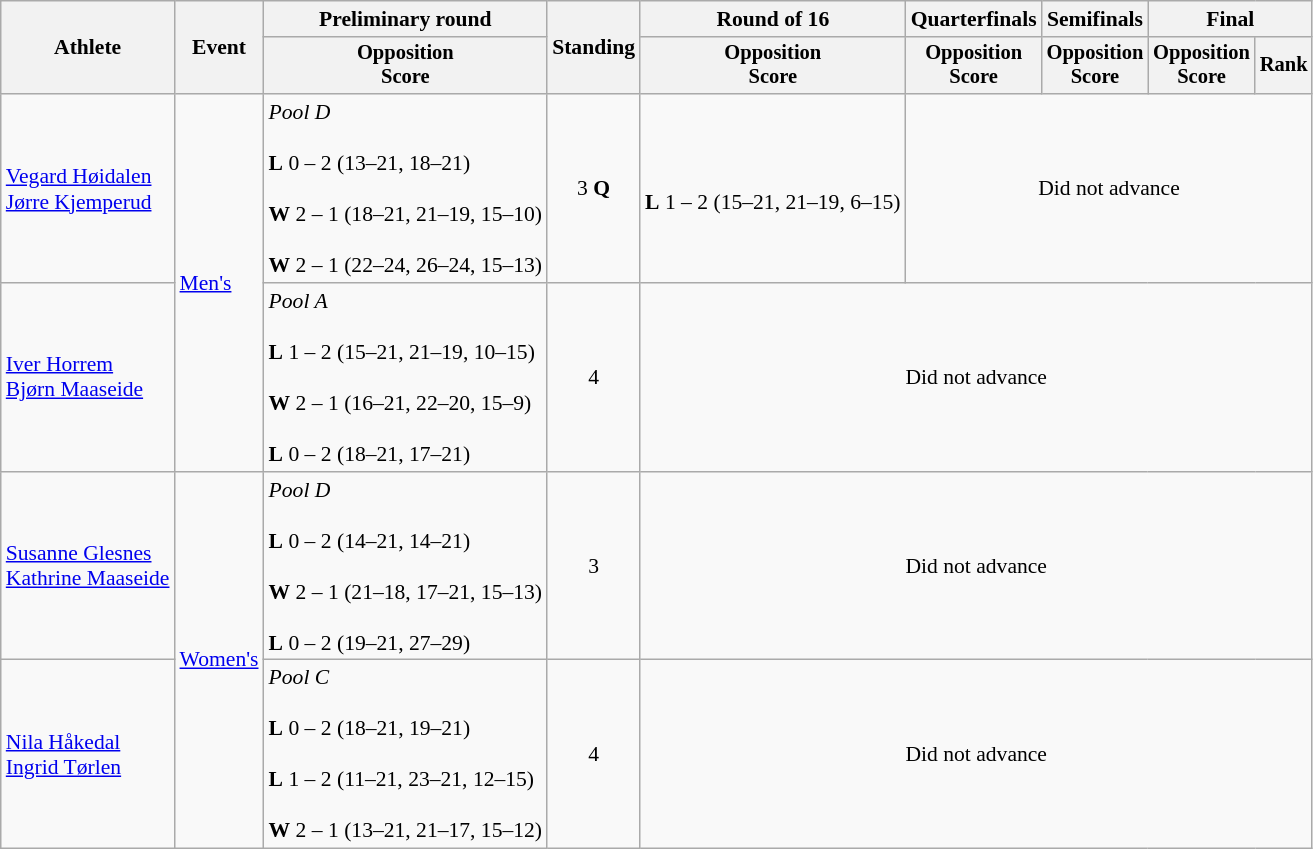<table class=wikitable style="font-size:90%">
<tr>
<th rowspan="2">Athlete</th>
<th rowspan="2">Event</th>
<th>Preliminary round</th>
<th rowspan="2">Standing</th>
<th>Round of 16</th>
<th>Quarterfinals</th>
<th>Semifinals</th>
<th colspan=2>Final</th>
</tr>
<tr style="font-size:95%">
<th>Opposition<br>Score</th>
<th>Opposition<br>Score</th>
<th>Opposition<br>Score</th>
<th>Opposition<br>Score</th>
<th>Opposition<br>Score</th>
<th>Rank</th>
</tr>
<tr align=center>
<td align=left><a href='#'>Vegard Høidalen</a><br><a href='#'>Jørre Kjemperud</a></td>
<td align=left rowspan=2><a href='#'>Men's</a></td>
<td align=left><em>Pool D</em><br><br><strong>L</strong> 0 – 2 (13–21, 18–21)<br><br><strong>W</strong> 2 – 1 (18–21, 21–19, 15–10)<br><br><strong>W</strong> 2 – 1 (22–24, 26–24, 15–13)</td>
<td>3 <strong>Q</strong></td>
<td><br><strong>L</strong> 1 – 2 (15–21, 21–19, 6–15)</td>
<td colspan=4>Did not advance</td>
</tr>
<tr align=center>
<td align=left><a href='#'>Iver Horrem</a><br><a href='#'>Bjørn Maaseide</a></td>
<td align=left><em>Pool A</em><br><br><strong>L</strong> 1 – 2 (15–21, 21–19, 10–15)<br><br><strong>W</strong> 2 – 1 (16–21, 22–20, 15–9)<br><br><strong>L</strong> 0 – 2 (18–21, 17–21)</td>
<td>4</td>
<td colspan=5>Did not advance</td>
</tr>
<tr align=center>
<td align=left><a href='#'>Susanne Glesnes</a><br><a href='#'>Kathrine Maaseide</a></td>
<td align=left rowspan=2><a href='#'>Women's</a></td>
<td align=left><em>Pool D</em><br><br><strong>L</strong> 0 – 2 (14–21, 14–21)<br><br><strong>W</strong> 2 – 1 (21–18, 17–21, 15–13)<br><br><strong>L</strong> 0 – 2 (19–21, 27–29)</td>
<td>3</td>
<td colspan=5>Did not advance</td>
</tr>
<tr align=center>
<td align=left><a href='#'>Nila Håkedal</a><br><a href='#'>Ingrid Tørlen</a></td>
<td align=left><em>Pool C</em><br><br><strong>L</strong> 0 – 2 (18–21, 19–21)<br><br><strong>L</strong> 1 – 2 (11–21, 23–21, 12–15)<br><br><strong>W</strong> 2 – 1 (13–21, 21–17, 15–12)</td>
<td>4</td>
<td colspan=5>Did not advance</td>
</tr>
</table>
